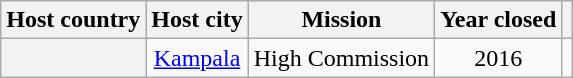<table class="wikitable plainrowheaders" style="text-align:center;">
<tr>
<th scope="col">Host country</th>
<th scope="col">Host city</th>
<th scope="col">Mission</th>
<th scope="col">Year closed</th>
<th scope="col"></th>
</tr>
<tr>
<th scope="row"></th>
<td><a href='#'>Kampala</a></td>
<td>High Commission</td>
<td>2016</td>
<td></td>
</tr>
</table>
